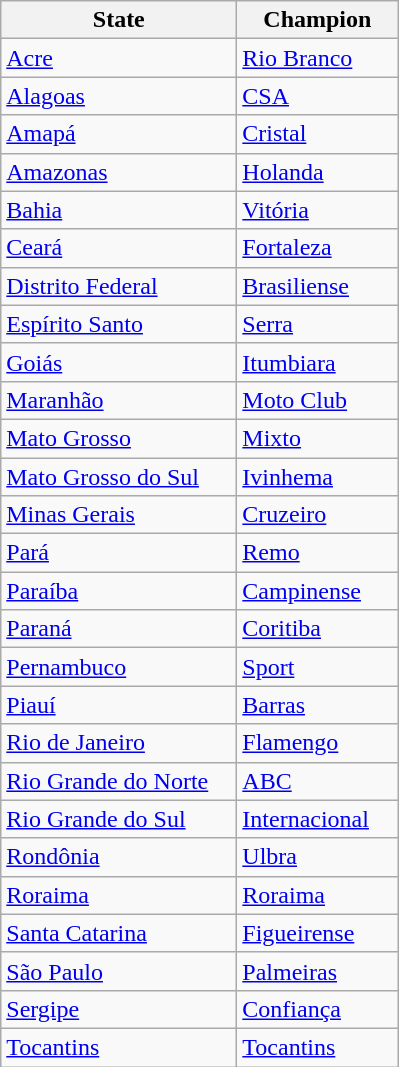<table class="wikitable">
<tr>
<th width=150px>State</th>
<th width=100px>Champion</th>
</tr>
<tr>
<td> <a href='#'>Acre</a></td>
<td><a href='#'>Rio Branco</a></td>
</tr>
<tr>
<td> <a href='#'>Alagoas</a></td>
<td><a href='#'>CSA</a></td>
</tr>
<tr>
<td> <a href='#'>Amapá</a></td>
<td><a href='#'>Cristal</a></td>
</tr>
<tr>
<td> <a href='#'>Amazonas</a></td>
<td><a href='#'>Holanda</a></td>
</tr>
<tr>
<td> <a href='#'>Bahia</a></td>
<td><a href='#'>Vitória</a></td>
</tr>
<tr>
<td> <a href='#'>Ceará</a></td>
<td><a href='#'>Fortaleza</a></td>
</tr>
<tr>
<td> <a href='#'>Distrito Federal</a></td>
<td><a href='#'>Brasiliense</a></td>
</tr>
<tr>
<td> <a href='#'>Espírito Santo</a></td>
<td><a href='#'>Serra</a></td>
</tr>
<tr>
<td> <a href='#'>Goiás</a></td>
<td><a href='#'>Itumbiara</a></td>
</tr>
<tr>
<td> <a href='#'>Maranhão</a></td>
<td><a href='#'>Moto Club</a></td>
</tr>
<tr>
<td> <a href='#'>Mato Grosso</a></td>
<td><a href='#'>Mixto</a></td>
</tr>
<tr>
<td> <a href='#'>Mato Grosso do Sul</a></td>
<td><a href='#'>Ivinhema</a></td>
</tr>
<tr>
<td> <a href='#'>Minas Gerais</a></td>
<td><a href='#'>Cruzeiro</a></td>
</tr>
<tr>
<td> <a href='#'>Pará</a></td>
<td><a href='#'>Remo</a></td>
</tr>
<tr>
<td> <a href='#'>Paraíba</a></td>
<td><a href='#'>Campinense</a></td>
</tr>
<tr>
<td> <a href='#'>Paraná</a></td>
<td><a href='#'>Coritiba</a></td>
</tr>
<tr>
<td> <a href='#'>Pernambuco</a></td>
<td><a href='#'>Sport</a></td>
</tr>
<tr>
<td> <a href='#'>Piauí</a></td>
<td><a href='#'>Barras</a></td>
</tr>
<tr>
<td> <a href='#'>Rio de Janeiro</a></td>
<td><a href='#'>Flamengo</a></td>
</tr>
<tr>
<td> <a href='#'>Rio Grande do Norte</a></td>
<td><a href='#'>ABC</a></td>
</tr>
<tr>
<td> <a href='#'>Rio Grande do Sul</a></td>
<td><a href='#'>Internacional</a></td>
</tr>
<tr>
<td> <a href='#'>Rondônia</a></td>
<td><a href='#'>Ulbra</a></td>
</tr>
<tr>
<td> <a href='#'>Roraima</a></td>
<td><a href='#'>Roraima</a></td>
</tr>
<tr>
<td> <a href='#'>Santa Catarina</a></td>
<td><a href='#'>Figueirense</a></td>
</tr>
<tr>
<td> <a href='#'>São Paulo</a></td>
<td><a href='#'>Palmeiras</a></td>
</tr>
<tr>
<td> <a href='#'>Sergipe</a></td>
<td><a href='#'>Confiança</a></td>
</tr>
<tr>
<td> <a href='#'>Tocantins</a></td>
<td><a href='#'>Tocantins</a></td>
</tr>
</table>
